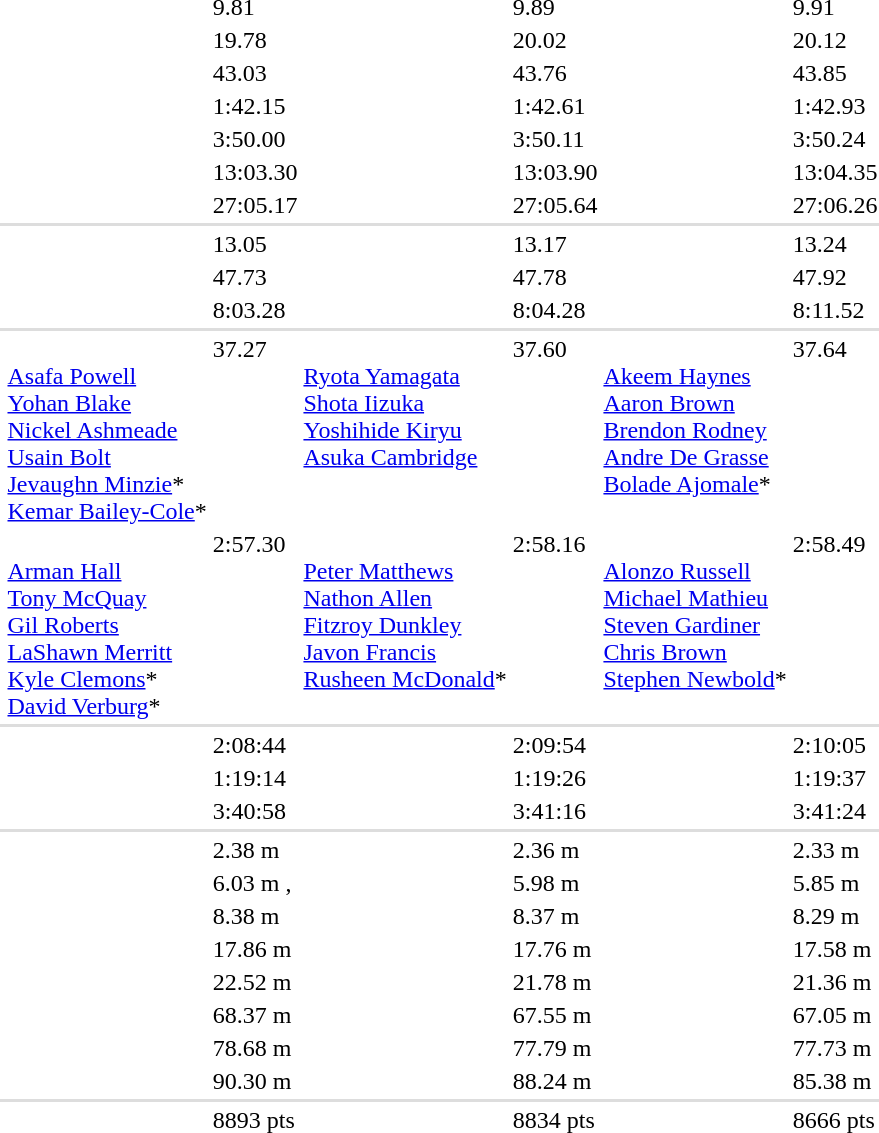<table>
<tr valign="top">
<td></td>
<td></td>
<td>9.81 </td>
<td></td>
<td>9.89</td>
<td></td>
<td>9.91 </td>
</tr>
<tr valign="top">
<td></td>
<td></td>
<td>19.78</td>
<td></td>
<td>20.02</td>
<td></td>
<td>20.12</td>
</tr>
<tr valign="top">
<td></td>
<td></td>
<td>43.03 <strong></strong></td>
<td></td>
<td>43.76</td>
<td></td>
<td>43.85</td>
</tr>
<tr valign="top">
<td></td>
<td></td>
<td>1:42.15</td>
<td></td>
<td>1:42.61 <strong></strong></td>
<td></td>
<td>1:42.93</td>
</tr>
<tr valign="top">
<td></td>
<td></td>
<td>3:50.00</td>
<td></td>
<td>3:50.11</td>
<td></td>
<td>3:50.24</td>
</tr>
<tr valign="top">
<td></td>
<td></td>
<td>13:03.30</td>
<td></td>
<td>13:03.90</td>
<td></td>
<td>13:04.35</td>
</tr>
<tr valign="top">
<td></td>
<td></td>
<td>27:05.17</td>
<td></td>
<td>27:05.64</td>
<td></td>
<td>27:06.26</td>
</tr>
<tr bgcolor=#DDDDDD>
<td colspan=7></td>
</tr>
<tr valign="top">
<td></td>
<td></td>
<td>13.05</td>
<td></td>
<td>13.17</td>
<td></td>
<td>13.24</td>
</tr>
<tr valign="top">
<td></td>
<td></td>
<td>47.73</td>
<td></td>
<td>47.78 <strong></strong></td>
<td></td>
<td>47.92 <strong></strong></td>
</tr>
<tr valign="top">
<td></td>
<td></td>
<td>8:03.28 <strong></strong></td>
<td></td>
<td>8:04.28</td>
<td></td>
<td>8:11.52</td>
</tr>
<tr bgcolor=#DDDDDD>
<td colspan=7></td>
</tr>
<tr valign="top">
<td></td>
<td valign=top><br><a href='#'>Asafa Powell</a><br><a href='#'>Yohan Blake</a><br><a href='#'>Nickel Ashmeade</a><br><a href='#'>Usain Bolt</a><br><a href='#'>Jevaughn Minzie</a>*<br><a href='#'>Kemar Bailey-Cole</a>*</td>
<td>37.27</td>
<td valign=top><br><a href='#'>Ryota Yamagata</a><br><a href='#'>Shota Iizuka</a><br><a href='#'>Yoshihide Kiryu</a><br><a href='#'>Asuka Cambridge</a></td>
<td>37.60 <strong></strong></td>
<td valign=top><br><a href='#'>Akeem Haynes</a><br><a href='#'>Aaron Brown</a><br><a href='#'>Brendon Rodney</a><br><a href='#'>Andre De Grasse</a><br><a href='#'>Bolade Ajomale</a>*</td>
<td>37.64 <strong></strong></td>
</tr>
<tr valign="top">
<td></td>
<td valign=top><br><a href='#'>Arman Hall</a><br><a href='#'>Tony McQuay</a><br><a href='#'>Gil Roberts</a><br><a href='#'>LaShawn Merritt</a><br><a href='#'>Kyle Clemons</a>*<br><a href='#'>David Verburg</a>*</td>
<td>2:57.30</td>
<td valign=top><br><a href='#'>Peter Matthews</a><br><a href='#'>Nathon Allen</a><br><a href='#'>Fitzroy Dunkley</a><br><a href='#'>Javon Francis</a><br><a href='#'>Rusheen McDonald</a>*</td>
<td>2:58.16</td>
<td valign=top><br><a href='#'>Alonzo Russell</a><br><a href='#'>Michael Mathieu</a><br><a href='#'>Steven Gardiner</a><br><a href='#'>Chris Brown</a><br><a href='#'>Stephen Newbold</a>*</td>
<td>2:58.49</td>
</tr>
<tr bgcolor=#DDDDDD>
<td colspan=7></td>
</tr>
<tr valign="top">
<td></td>
<td></td>
<td>2:08:44</td>
<td></td>
<td>2:09:54</td>
<td></td>
<td>2:10:05</td>
</tr>
<tr valign="top">
<td></td>
<td></td>
<td>1:19:14</td>
<td></td>
<td>1:19:26</td>
<td></td>
<td>1:19:37</td>
</tr>
<tr valign="top">
<td></td>
<td></td>
<td>3:40:58</td>
<td></td>
<td>3:41:16</td>
<td></td>
<td>3:41:24</td>
</tr>
<tr bgcolor=#DDDDDD>
<td colspan=7></td>
</tr>
<tr valign="top">
<td></td>
<td></td>
<td>2.38 m</td>
<td></td>
<td>2.36 m</td>
<td></td>
<td>2.33 m</td>
</tr>
<tr valign="top">
<td></td>
<td></td>
<td>6.03 m <strong></strong>, <strong></strong></td>
<td></td>
<td>5.98 m</td>
<td></td>
<td>5.85 m</td>
</tr>
<tr valign="top">
<td></td>
<td></td>
<td>8.38 m</td>
<td></td>
<td>8.37 m</td>
<td></td>
<td>8.29 m</td>
</tr>
<tr valign="top">
<td></td>
<td></td>
<td>17.86 m</td>
<td></td>
<td>17.76 m</td>
<td></td>
<td>17.58 m</td>
</tr>
<tr valign="top">
<td></td>
<td></td>
<td>22.52 m </td>
<td></td>
<td>21.78 m</td>
<td></td>
<td>21.36 m</td>
</tr>
<tr valign="top">
<td></td>
<td></td>
<td>68.37 m</td>
<td></td>
<td>67.55 m</td>
<td></td>
<td>67.05 m</td>
</tr>
<tr valign="top">
<td></td>
<td></td>
<td>78.68 m</td>
<td></td>
<td>77.79 m</td>
<td></td>
<td>77.73 m</td>
</tr>
<tr valign="top">
<td></td>
<td></td>
<td>90.30 m</td>
<td></td>
<td>88.24 m</td>
<td></td>
<td>85.38 m</td>
</tr>
<tr bgcolor=#DDDDDD>
<td colspan=7></td>
</tr>
<tr valign="top">
<td></td>
<td></td>
<td>8893 pts <strong></strong></td>
<td></td>
<td>8834 pts <strong></strong></td>
<td></td>
<td>8666 pts</td>
</tr>
</table>
